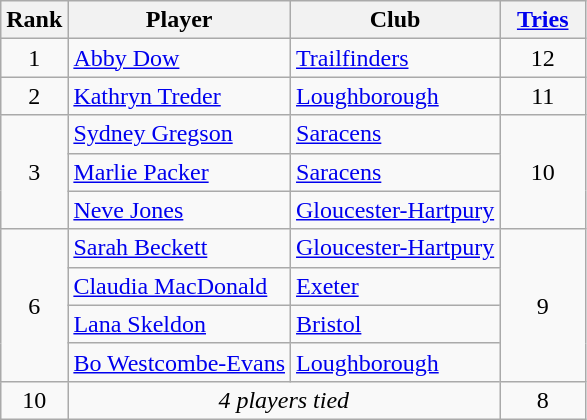<table class="wikitable" style="text-align:center">
<tr>
<th>Rank</th>
<th>Player</th>
<th>Club</th>
<th style="width:50px;"><a href='#'>Tries</a></th>
</tr>
<tr>
<td>1</td>
<td align=left> <a href='#'>Abby Dow</a></td>
<td align=left><a href='#'>Trailfinders</a></td>
<td>12</td>
</tr>
<tr>
<td>2</td>
<td align=left> <a href='#'>Kathryn Treder</a></td>
<td align=left><a href='#'>Loughborough</a></td>
<td>11</td>
</tr>
<tr>
<td rowspan=3>3</td>
<td align=left> <a href='#'>Sydney Gregson</a></td>
<td align=left><a href='#'>Saracens</a></td>
<td rowspan=3>10</td>
</tr>
<tr>
<td align=left> <a href='#'>Marlie Packer</a></td>
<td align=left><a href='#'>Saracens</a></td>
</tr>
<tr>
<td align=left> <a href='#'>Neve Jones</a></td>
<td align=left><a href='#'>Gloucester-Hartpury</a></td>
</tr>
<tr>
<td rowspan=4>6</td>
<td align=left> <a href='#'>Sarah Beckett</a></td>
<td align=left><a href='#'>Gloucester-Hartpury</a></td>
<td rowspan=4>9</td>
</tr>
<tr>
<td align=left> <a href='#'>Claudia MacDonald</a></td>
<td align=left><a href='#'>Exeter</a></td>
</tr>
<tr>
<td align=left> <a href='#'>Lana Skeldon</a></td>
<td align=left><a href='#'>Bristol</a></td>
</tr>
<tr>
<td align=left> <a href='#'>Bo Westcombe-Evans</a></td>
<td align=left><a href='#'>Loughborough</a></td>
</tr>
<tr>
<td>10</td>
<td colspan=2><em>4 players tied</em></td>
<td>8</td>
</tr>
</table>
